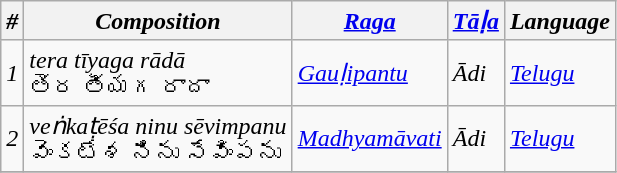<table class="wikitable">
<tr>
<th><em>#</em></th>
<th><em>Composition</em></th>
<th><em><a href='#'>Raga</a></em></th>
<th><em><a href='#'>Tāḷa</a></em></th>
<th><em>Language</em></th>
</tr>
<tr>
<td><em>1</em></td>
<td><em>tera tīyaga rādā</em> <br>తెర తీయగ రాదా</td>
<td><em><a href='#'>Gauḷipantu</a></em></td>
<td><em>Ādi</em></td>
<td><em><a href='#'>Telugu</a></em></td>
</tr>
<tr>
<td><em>2</em></td>
<td><em>veṅkaṭēśa ninu sēvimpanu</em><br>వెంకటేశ నిను సేవింపను</td>
<td><em><a href='#'>Madhyamāvati</a></em></td>
<td><em>Ādi</em></td>
<td><em><a href='#'>Telugu</a></em></td>
</tr>
<tr>
</tr>
</table>
